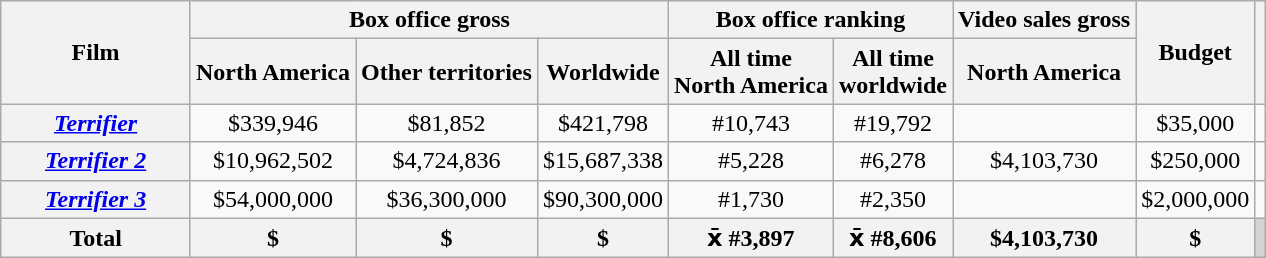<table class="wikitable plainrowheaders sortable" style="text-align: center;">
<tr>
<th scope="col" rowspan="2" style="width:15%;">Film</th>
<th scope="col" colspan="3">Box office gross</th>
<th scope="col" colspan="2">Box office ranking</th>
<th scope="col">Video sales gross</th>
<th scope="col" rowspan="2">Budget</th>
<th scope="col" rowspan="2" class="unsortable"></th>
</tr>
<tr>
<th>North America</th>
<th>Other territories</th>
<th>Worldwide</th>
<th>All time <br>North America</th>
<th>All time <br>worldwide</th>
<th>North America</th>
</tr>
<tr>
<th scope="row"><em><a href='#'>Terrifier</a></em></th>
<td>$339,946</td>
<td>$81,852</td>
<td>$421,798</td>
<td>#10,743</td>
<td>#19,792</td>
<td></td>
<td>$35,000</td>
<td></td>
</tr>
<tr>
<th scope="row"><em><a href='#'>Terrifier 2</a></em></th>
<td>$10,962,502</td>
<td>$4,724,836</td>
<td>$15,687,338</td>
<td>#5,228</td>
<td>#6,278</td>
<td>$4,103,730</td>
<td>$250,000</td>
<td></td>
</tr>
<tr>
<th scope="row"><em><a href='#'>Terrifier 3</a></em></th>
<td>$54,000,000</td>
<td>$36,300,000</td>
<td>$90,300,000</td>
<td>#1,730</td>
<td>#2,350</td>
<td></td>
<td>$2,000,000</td>
<td></td>
</tr>
<tr>
<th scope="row"><strong>Total</strong></th>
<th>$</th>
<th>$</th>
<th>$</th>
<th>x̄ #3,897</th>
<th>x̄ #8,606</th>
<th>$4,103,730</th>
<th>$</th>
<td style="background:lightgrey;"></td>
</tr>
</table>
